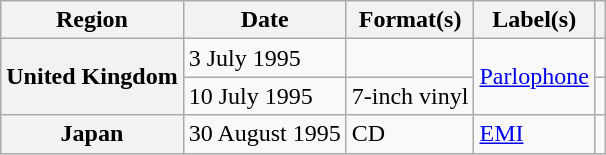<table class="wikitable plainrowheaders">
<tr>
<th scope="col">Region</th>
<th scope="col">Date</th>
<th scope="col">Format(s)</th>
<th scope="col">Label(s)</th>
<th scope="col"></th>
</tr>
<tr>
<th scope="row" rowspan="2">United Kingdom</th>
<td>3 July 1995</td>
<td></td>
<td rowspan="2"><a href='#'>Parlophone</a></td>
<td></td>
</tr>
<tr>
<td>10 July 1995</td>
<td>7-inch vinyl</td>
<td></td>
</tr>
<tr>
<th scope="row">Japan</th>
<td>30 August 1995</td>
<td>CD</td>
<td><a href='#'>EMI</a></td>
<td></td>
</tr>
</table>
